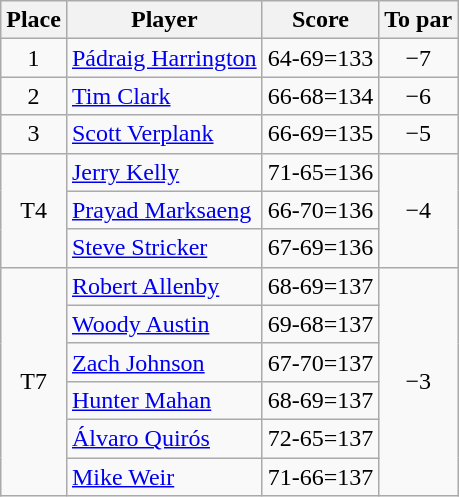<table class="wikitable">
<tr>
<th>Place</th>
<th>Player</th>
<th>Score</th>
<th>To par</th>
</tr>
<tr>
<td align=center>1</td>
<td> <a href='#'>Pádraig Harrington</a></td>
<td align=center>64-69=133</td>
<td align=center>−7</td>
</tr>
<tr>
<td align=center>2</td>
<td> <a href='#'>Tim Clark</a></td>
<td align=center>66-68=134</td>
<td align=center>−6</td>
</tr>
<tr>
<td align=center>3</td>
<td> <a href='#'>Scott Verplank</a></td>
<td align=center>66-69=135</td>
<td align=center>−5</td>
</tr>
<tr>
<td rowspan="3" align=center>T4</td>
<td> <a href='#'>Jerry Kelly</a></td>
<td align=center>71-65=136</td>
<td rowspan="3" align=center>−4</td>
</tr>
<tr>
<td> <a href='#'>Prayad Marksaeng</a></td>
<td align=center>66-70=136</td>
</tr>
<tr>
<td> <a href='#'>Steve Stricker</a></td>
<td align=center>67-69=136</td>
</tr>
<tr>
<td rowspan="6" align=center>T7</td>
<td> <a href='#'>Robert Allenby</a></td>
<td align=center>68-69=137</td>
<td rowspan="6" align=center>−3</td>
</tr>
<tr>
<td> <a href='#'>Woody Austin</a></td>
<td align=center>69-68=137</td>
</tr>
<tr>
<td> <a href='#'>Zach Johnson</a></td>
<td align=center>67-70=137</td>
</tr>
<tr>
<td> <a href='#'>Hunter Mahan</a></td>
<td align=center>68-69=137</td>
</tr>
<tr>
<td> <a href='#'>Álvaro Quirós</a></td>
<td align=center>72-65=137</td>
</tr>
<tr>
<td> <a href='#'>Mike Weir</a></td>
<td align=center>71-66=137</td>
</tr>
</table>
